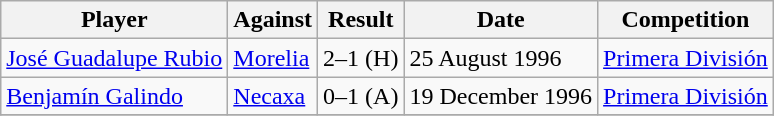<table class="wikitable">
<tr>
<th>Player</th>
<th>Against</th>
<th>Result</th>
<th>Date</th>
<th>Competition</th>
</tr>
<tr>
<td> <a href='#'>José Guadalupe Rubio</a></td>
<td><a href='#'>Morelia</a></td>
<td>2–1 (H)</td>
<td>25 August 1996</td>
<td><a href='#'>Primera División</a></td>
</tr>
<tr>
<td> <a href='#'>Benjamín Galindo</a></td>
<td><a href='#'>Necaxa</a></td>
<td>0–1 (A)</td>
<td>19 December 1996</td>
<td><a href='#'>Primera División</a></td>
</tr>
<tr>
</tr>
</table>
